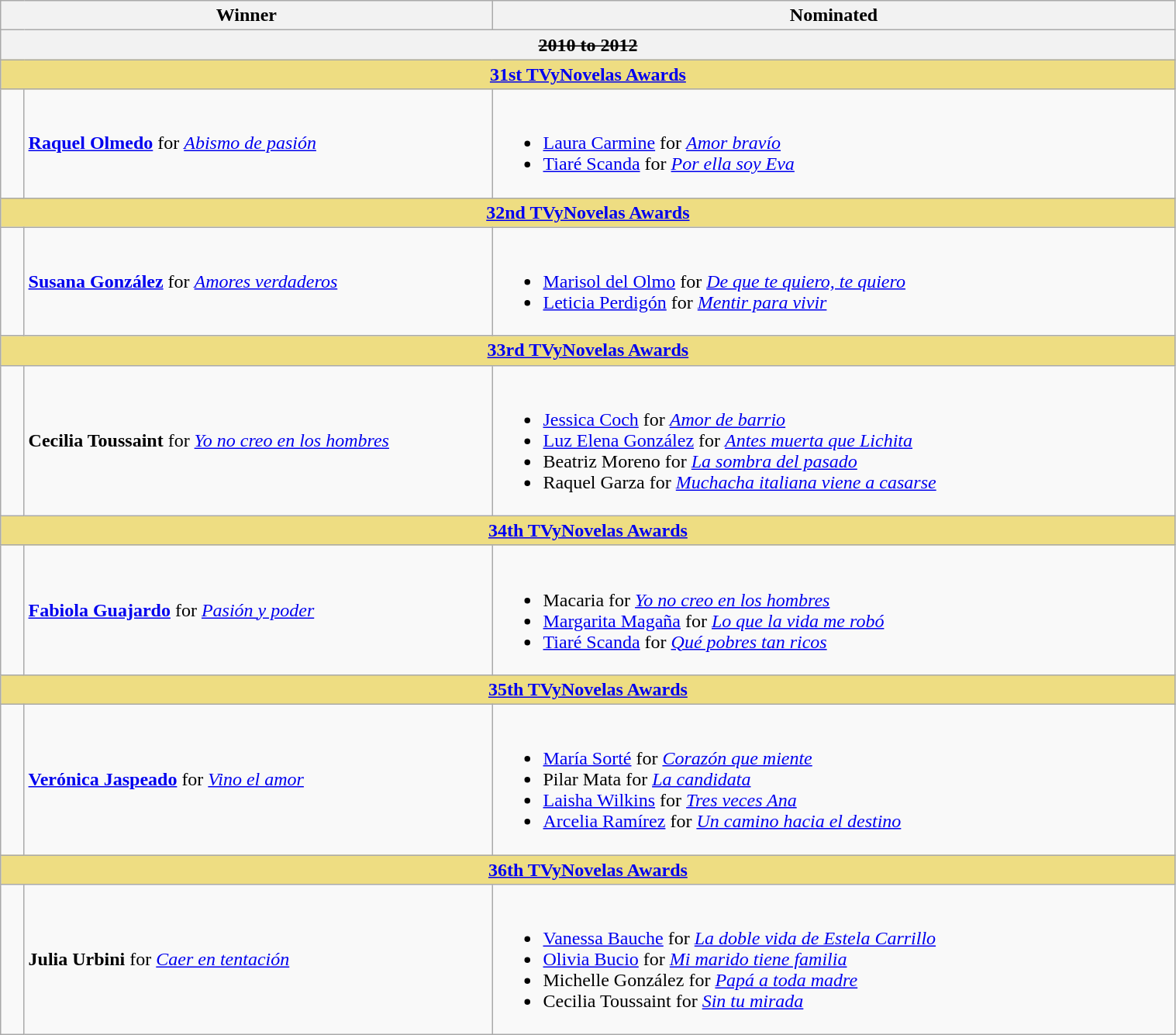<table class="wikitable" width=80%>
<tr align=center>
<th width="150px;" colspan=2; align="center">Winner</th>
<th width="580px;" align="center">Nominated</th>
</tr>
<tr>
<th colspan=9 align="center"><s>2010 to 2012</s></th>
</tr>
<tr>
<th colspan=9 style="background:#EEDD82;"  align="center"><strong><a href='#'>31st TVyNovelas Awards</a></strong></th>
</tr>
<tr>
<td width=2%></td>
<td><strong><a href='#'>Raquel Olmedo</a></strong> for <em><a href='#'>Abismo de pasión</a></em></td>
<td><br><ul><li><a href='#'>Laura Carmine</a> for <em><a href='#'>Amor bravío</a></em></li><li><a href='#'>Tiaré Scanda</a> for <em><a href='#'>Por ella soy Eva</a></em></li></ul></td>
</tr>
<tr>
<th colspan=9 style="background:#EEDD82;"  align="center"><strong><a href='#'>32nd TVyNovelas Awards</a></strong></th>
</tr>
<tr>
<td width=2%></td>
<td><strong><a href='#'>Susana González</a></strong> for <em><a href='#'>Amores verdaderos</a></em></td>
<td><br><ul><li><a href='#'>Marisol del Olmo</a> for <em><a href='#'>De que te quiero, te quiero</a></em></li><li><a href='#'>Leticia Perdigón</a> for <em><a href='#'>Mentir para vivir</a></em></li></ul></td>
</tr>
<tr>
<th colspan=9 style="background:#EEDD82;"  align="center"><strong><a href='#'>33rd TVyNovelas Awards</a></strong></th>
</tr>
<tr>
<td width=2%></td>
<td><strong>Cecilia Toussaint</strong> for <em><a href='#'>Yo no creo en los hombres</a></em></td>
<td><br><ul><li><a href='#'>Jessica Coch</a> for <em><a href='#'>Amor de barrio</a></em></li><li><a href='#'>Luz Elena González</a> for <em><a href='#'>Antes muerta que Lichita</a></em></li><li>Beatriz Moreno for <em><a href='#'>La sombra del pasado</a></em></li><li>Raquel Garza for <em><a href='#'>Muchacha italiana viene a casarse</a></em></li></ul></td>
</tr>
<tr>
<th colspan=9 style="background:#EEDD82;"  align="center"><strong><a href='#'>34th TVyNovelas Awards</a></strong></th>
</tr>
<tr>
<td width=2%></td>
<td><strong><a href='#'>Fabiola Guajardo</a></strong> for <em><a href='#'>Pasión y poder</a></em></td>
<td><br><ul><li>Macaria for <em><a href='#'>Yo no creo en los hombres</a></em></li><li><a href='#'>Margarita Magaña</a> for <em><a href='#'>Lo que la vida me robó</a></em></li><li><a href='#'>Tiaré Scanda</a> for <em><a href='#'>Qué pobres tan ricos</a></em></li></ul></td>
</tr>
<tr>
<th colspan=9 style="background:#EEDD82;"  align="center"><strong><a href='#'>35th TVyNovelas Awards</a></strong></th>
</tr>
<tr>
<td width=2%></td>
<td><strong><a href='#'>Verónica Jaspeado</a></strong> for <em><a href='#'>Vino el amor</a></em></td>
<td><br><ul><li><a href='#'>María Sorté</a> for <em><a href='#'>Corazón que miente</a></em></li><li>Pilar Mata for <em><a href='#'>La candidata</a></em></li><li><a href='#'>Laisha Wilkins</a> for <em><a href='#'>Tres veces Ana</a></em></li><li><a href='#'>Arcelia Ramírez</a> for <em><a href='#'>Un camino hacia el destino</a></em></li></ul></td>
</tr>
<tr>
<th colspan=9 style="background:#EEDD82;"  align="center"><strong><a href='#'>36th TVyNovelas Awards</a></strong></th>
</tr>
<tr>
<td width=2%></td>
<td><strong>Julia Urbini</strong> for <em><a href='#'>Caer en tentación</a></em></td>
<td><br><ul><li><a href='#'>Vanessa Bauche</a> for <em><a href='#'>La doble vida de Estela Carrillo</a></em></li><li><a href='#'>Olivia Bucio</a> for <em><a href='#'>Mi marido tiene familia</a></em></li><li>Michelle González for <em><a href='#'>Papá a toda madre</a></em></li><li>Cecilia Toussaint for <em><a href='#'>Sin tu mirada</a></em></li></ul></td>
</tr>
</table>
